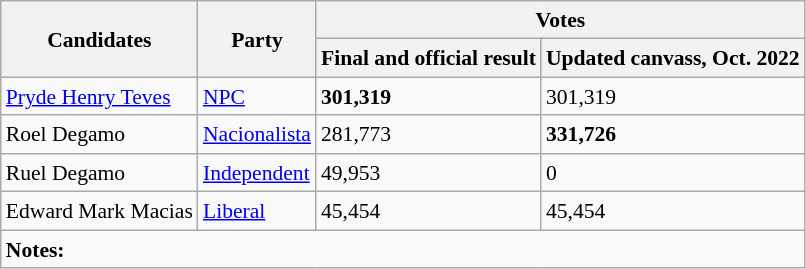<table class=wikitable style="font-size:90%;line-height:1.30em;">
<tr>
<th rowspan=2 scope="col">Candidates</th>
<th rowspan=2 scope="col">Party</th>
<th colspan=2 scope="col">Votes</th>
</tr>
<tr>
<th scope="col">Final and official result</th>
<th scope="col">Updated canvass, Oct. 2022</th>
</tr>
<tr>
<td><a href='#'>Pryde Henry Teves</a></td>
<td><a href='#'>NPC</a></td>
<td><strong>301,319</strong></td>
<td>301,319</td>
</tr>
<tr>
<td>Roel Degamo<br></td>
<td><a href='#'>Nacionalista</a></td>
<td>281,773</td>
<td><strong>331,726</strong></td>
</tr>
<tr>
<td>Ruel Degamo</td>
<td><a href='#'>Independent</a></td>
<td>49,953</td>
<td>0</td>
</tr>
<tr>
<td>Edward Mark Macias</td>
<td><a href='#'>Liberal</a></td>
<td>45,454</td>
<td>45,454</td>
</tr>
<tr>
<td colspan=4><strong>Notes:</strong><br></td>
</tr>
</table>
